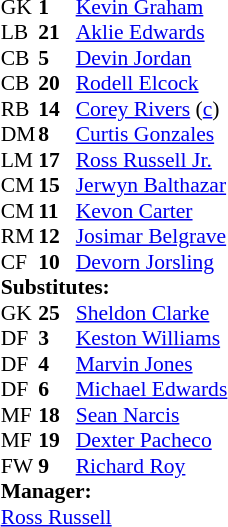<table cellspacing="0" cellpadding="0" style="font-size:90%; margin:auto">
<tr>
<th width=25></th>
<th width=25></th>
</tr>
<tr>
<td>GK</td>
<td><strong>1</strong></td>
<td> <a href='#'>Kevin Graham</a></td>
</tr>
<tr>
<td>LB</td>
<td><strong>21</strong></td>
<td> <a href='#'>Aklie Edwards</a></td>
</tr>
<tr>
<td>CB</td>
<td><strong>5</strong></td>
<td> <a href='#'>Devin Jordan</a></td>
</tr>
<tr>
<td>CB</td>
<td><strong>20</strong></td>
<td> <a href='#'>Rodell Elcock</a></td>
</tr>
<tr>
<td>RB</td>
<td><strong>14</strong></td>
<td> <a href='#'>Corey Rivers</a> (<a href='#'>c</a>)</td>
</tr>
<tr>
<td>DM</td>
<td><strong>8</strong></td>
<td> <a href='#'>Curtis Gonzales</a></td>
<td></td>
<td></td>
</tr>
<tr>
<td>LM</td>
<td><strong>17</strong></td>
<td> <a href='#'>Ross Russell Jr.</a></td>
<td></td>
<td></td>
</tr>
<tr>
<td>CM</td>
<td><strong>15</strong></td>
<td> <a href='#'>Jerwyn Balthazar</a></td>
<td></td>
<td></td>
</tr>
<tr>
<td>CM</td>
<td><strong>11</strong></td>
<td> <a href='#'>Kevon Carter</a></td>
</tr>
<tr>
<td>RM</td>
<td><strong>12</strong></td>
<td> <a href='#'>Josimar Belgrave</a></td>
<td></td>
<td></td>
</tr>
<tr>
<td>CF</td>
<td><strong>10</strong></td>
<td> <a href='#'>Devorn Jorsling</a></td>
</tr>
<tr>
<td colspan=3><strong>Substitutes:</strong></td>
</tr>
<tr>
<td>GK</td>
<td><strong>25</strong></td>
<td> <a href='#'>Sheldon Clarke</a></td>
</tr>
<tr>
<td>DF</td>
<td><strong>3</strong></td>
<td> <a href='#'>Keston Williams</a></td>
</tr>
<tr>
<td>DF</td>
<td><strong>4</strong></td>
<td> <a href='#'>Marvin Jones</a></td>
</tr>
<tr>
<td>DF</td>
<td><strong>6</strong></td>
<td> <a href='#'>Michael Edwards</a></td>
<td></td>
<td></td>
</tr>
<tr>
<td>MF</td>
<td><strong>18</strong></td>
<td> <a href='#'>Sean Narcis</a></td>
<td></td>
<td></td>
</tr>
<tr>
<td>MF</td>
<td><strong>19</strong></td>
<td> <a href='#'>Dexter Pacheco</a></td>
</tr>
<tr>
<td>FW</td>
<td><strong>9</strong></td>
<td> <a href='#'>Richard Roy</a></td>
<td></td>
<td></td>
</tr>
<tr>
<td colspan=3><strong>Manager:</strong></td>
</tr>
<tr>
<td colspan=4> <a href='#'>Ross Russell</a></td>
</tr>
</table>
